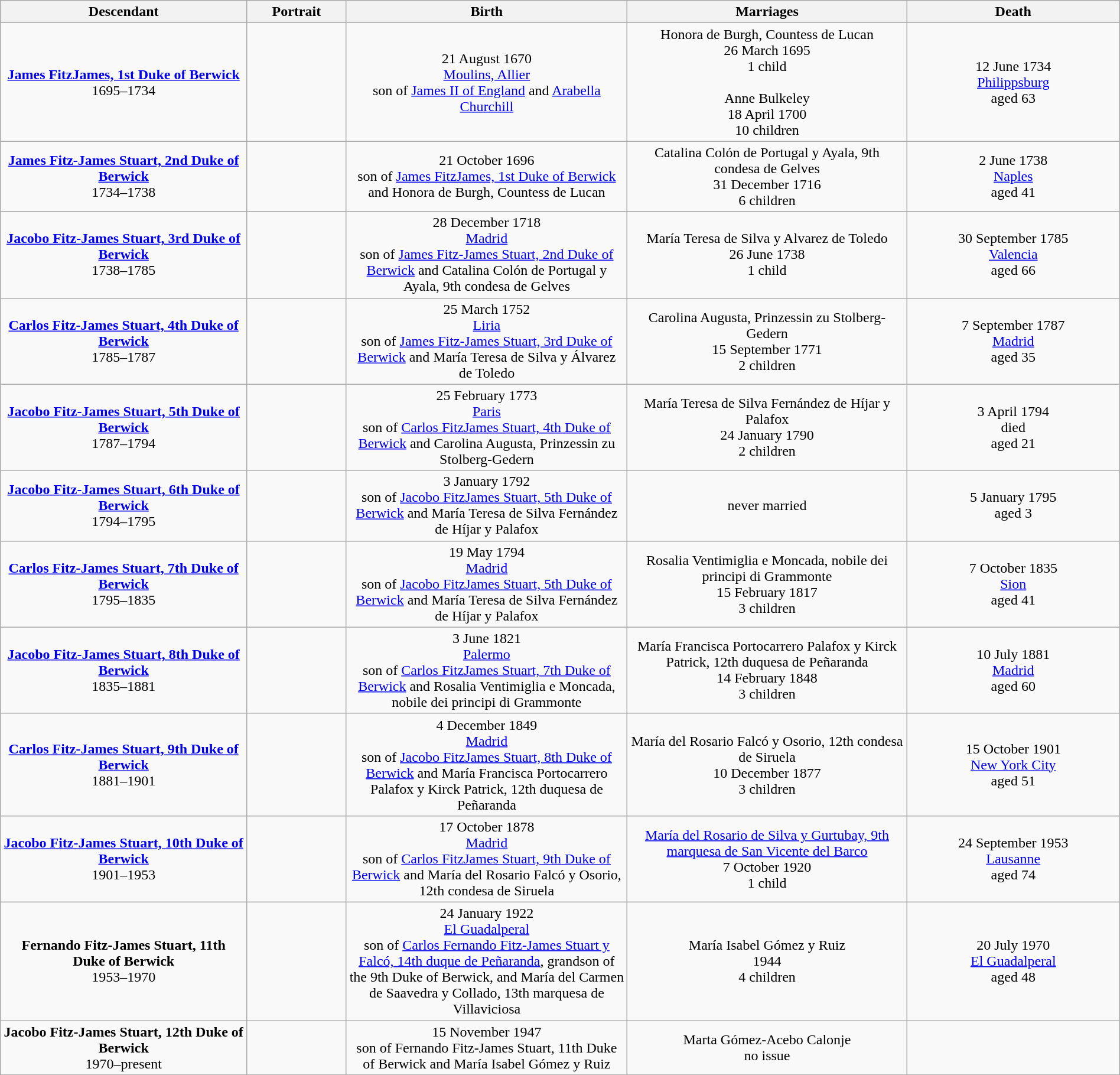<table style="text-align:center; width:100%" class="wikitable">
<tr>
<th width=22%>Descendant</th>
<th width=105px>Portrait</th>
<th>Birth</th>
<th width=25%>Marriages</th>
<th width=19%>Death</th>
</tr>
<tr>
<td><strong><a href='#'>James FitzJames, 1st Duke of Berwick</a></strong><br>1695–1734</td>
<td></td>
<td>21 August 1670<br><a href='#'>Moulins, Allier</a><br>son of <a href='#'>James II of England</a> and <a href='#'>Arabella Churchill</a></td>
<td>Honora de Burgh, Countess de Lucan<br>26 March 1695<br>1 child<br><br>Anne Bulkeley<br>18 April 1700<br>10 children</td>
<td>12 June 1734<br><a href='#'>Philippsburg</a><br>aged 63</td>
</tr>
<tr>
<td><strong><a href='#'>James Fitz-James Stuart, 2nd Duke of Berwick</a></strong><br>1734–1738</td>
<td></td>
<td>21 October 1696<br>son of <a href='#'>James FitzJames, 1st Duke of Berwick</a> and Honora de Burgh, Countess de Lucan</td>
<td>Catalina Colón de Portugal y Ayala, 9th condesa de Gelves<br>31 December 1716<br>6 children</td>
<td>2 June 1738<br><a href='#'>Naples</a><br>aged 41</td>
</tr>
<tr>
<td><strong><a href='#'>Jacobo Fitz-James Stuart, 3rd Duke of Berwick</a></strong><br>1738–1785</td>
<td></td>
<td>28 December 1718<br><a href='#'>Madrid</a><br>son of <a href='#'>James Fitz-James Stuart, 2nd Duke of Berwick</a> and Catalina Colón de Portugal y Ayala, 9th condesa de Gelves</td>
<td>María Teresa de Silva y Alvarez de Toledo<br>26 June 1738<br>1 child</td>
<td>30 September 1785<br><a href='#'>Valencia</a><br>aged 66</td>
</tr>
<tr>
<td><strong><a href='#'>Carlos Fitz-James Stuart, 4th Duke of Berwick</a></strong><br>1785–1787</td>
<td></td>
<td>25 March 1752<br><a href='#'>Liria</a><br>son of <a href='#'>James Fitz-James Stuart, 3rd Duke of Berwick</a> and María Teresa de Silva y Álvarez de Toledo</td>
<td>Carolina Augusta, Prinzessin zu Stolberg-Gedern<br>15 September 1771<br>2 children</td>
<td>7 September 1787<br><a href='#'>Madrid</a><br>aged 35</td>
</tr>
<tr>
<td><strong><a href='#'>Jacobo Fitz-James Stuart, 5th Duke of Berwick</a></strong><br>1787–1794</td>
<td></td>
<td>25 February 1773<br><a href='#'>Paris</a><br>son of <a href='#'>Carlos FitzJames Stuart, 4th Duke of Berwick</a> and Carolina Augusta, Prinzessin zu Stolberg-Gedern</td>
<td>María Teresa de Silva Fernández de Híjar y Palafox<br>24 January 1790<br>2 children</td>
<td>3 April 1794<br>died<br>aged 21</td>
</tr>
<tr>
<td><strong><a href='#'>Jacobo Fitz-James Stuart, 6th Duke of Berwick</a></strong><br>1794–1795</td>
<td></td>
<td>3 January 1792<br>son of <a href='#'>Jacobo FitzJames Stuart, 5th Duke of Berwick</a> and María Teresa de Silva Fernández de Híjar y Palafox</td>
<td>never married</td>
<td>5 January 1795<br>aged 3</td>
</tr>
<tr>
<td><strong><a href='#'>Carlos Fitz-James Stuart, 7th Duke of Berwick</a></strong><br>1795–1835</td>
<td></td>
<td>19 May 1794<br><a href='#'>Madrid</a><br>son of <a href='#'>Jacobo FitzJames Stuart, 5th Duke of Berwick</a> and María Teresa de Silva Fernández de Híjar y Palafox</td>
<td>Rosalia Ventimiglia e Moncada, nobile dei principi di Grammonte <br>15 February 1817<br>3 children</td>
<td>7 October 1835<br><a href='#'>Sion</a><br>aged 41</td>
</tr>
<tr>
<td><strong><a href='#'>Jacobo Fitz-James Stuart, 8th Duke of Berwick</a></strong><br>1835–1881</td>
<td></td>
<td>3 June 1821<br><a href='#'>Palermo</a><br>son of <a href='#'>Carlos FitzJames Stuart, 7th Duke of Berwick</a> and Rosalia Ventimiglia e Moncada, nobile dei principi di Grammonte</td>
<td>María Francisca Portocarrero Palafox y Kirck Patrick, 12th duquesa de Peñaranda<br>14 February 1848<br>3 children</td>
<td>10 July 1881<br><a href='#'>Madrid</a><br>aged 60</td>
</tr>
<tr>
<td><strong><a href='#'>Carlos Fitz-James Stuart, 9th Duke of Berwick</a></strong><br>1881–1901</td>
<td></td>
<td>4 December 1849<br><a href='#'>Madrid</a><br>son of <a href='#'>Jacobo FitzJames Stuart, 8th Duke of Berwick</a> and María Francisca Portocarrero Palafox y Kirck Patrick, 12th duquesa de Peñaranda</td>
<td>María del Rosario Falcó y Osorio, 12th condesa de Siruela<br>10 December 1877<br>3 children</td>
<td>15 October 1901<br><a href='#'>New York City</a><br>aged 51</td>
</tr>
<tr>
<td><strong><a href='#'>Jacobo Fitz-James Stuart, 10th Duke of Berwick</a></strong><br>1901–1953</td>
<td></td>
<td>17 October 1878<br><a href='#'>Madrid</a><br>son of <a href='#'>Carlos FitzJames Stuart, 9th Duke of Berwick</a> and María del Rosario Falcó y Osorio, 12th condesa de Siruela</td>
<td><a href='#'>María del Rosario de Silva y Gurtubay, 9th marquesa de San Vicente del Barco</a><br>7 October 1920 <br>1 child</td>
<td>24 September 1953<br><a href='#'>Lausanne</a><br>aged 74</td>
</tr>
<tr>
<td><strong>Fernando Fitz-James Stuart, 11th Duke of Berwick</strong><br>1953–1970</td>
<td></td>
<td>24 January 1922<br><a href='#'>El Guadalperal</a><br>son of <a href='#'>Carlos Fernando Fitz-James Stuart y Falcó, 14th duque de Peñaranda</a>, grandson of the 9th Duke of Berwick, and María del Carmen de Saavedra y Collado, 13th marquesa de Villaviciosa</td>
<td>María Isabel Gómez y Ruiz <br>1944<br>4 children</td>
<td>20 July 1970<br><a href='#'>El Guadalperal</a><br>aged 48</td>
</tr>
<tr>
<td><strong>Jacobo Fitz-James Stuart, 12th Duke of Berwick</strong><br>1970–present</td>
<td></td>
<td>15 November 1947<br>son of Fernando Fitz-James Stuart, 11th Duke of Berwick and María Isabel Gómez y Ruiz</td>
<td>Marta Gómez-Acebo Calonje <br>no issue</td>
<td></td>
</tr>
<tr>
</tr>
</table>
